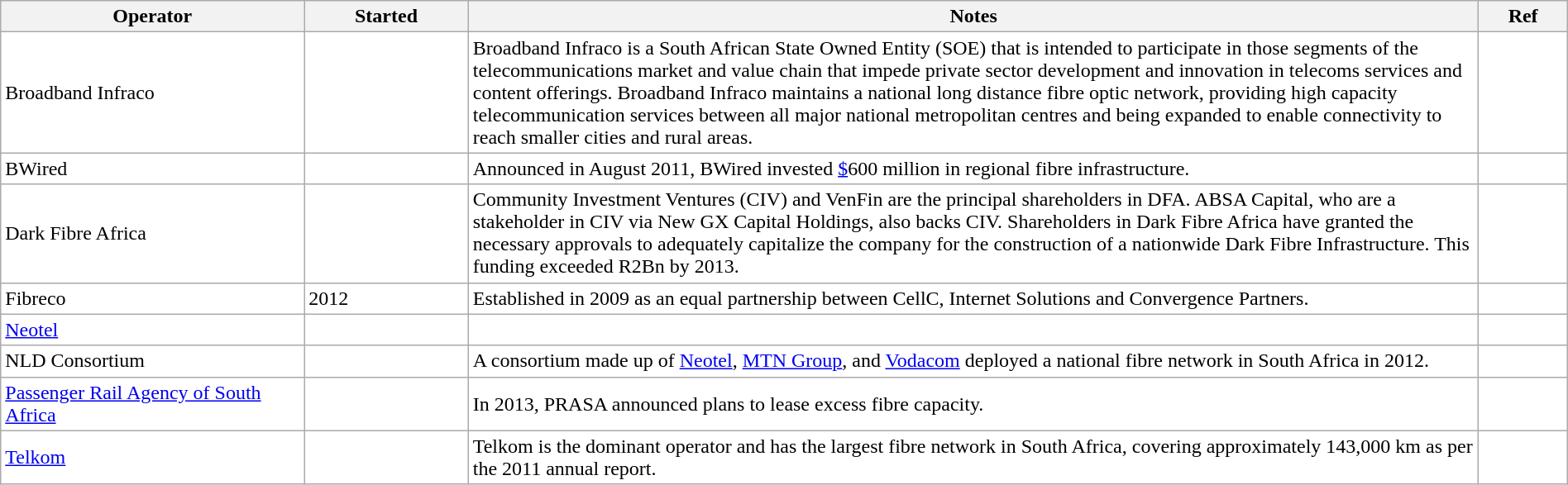<table class="wikitable" style="background: #FFFFFF; width: 100%; white-space: normal;">
<tr>
<th scope="col" width="100px">Operator</th>
<th scope="col" width="20px">Started</th>
<th scope="col" width="350px">Notes</th>
<th scope="col" width="20px">Ref</th>
</tr>
<tr>
<td>Broadband Infraco</td>
<td></td>
<td>Broadband  Infraco is a South African State Owned Entity (SOE) that is intended to participate in those segments of the telecommunications market and value chain that impede private sector development and innovation in telecoms services and content offerings. Broadband Infraco maintains a national long distance fibre optic network, providing high capacity telecommunication services between all major national metropolitan centres and being expanded to enable connectivity to reach smaller cities and rural areas.</td>
<td></td>
</tr>
<tr>
<td>BWired</td>
<td></td>
<td>Announced in August 2011, BWired invested <a href='#'>$</a>600 million in regional fibre infrastructure.</td>
<td></td>
</tr>
<tr>
<td>Dark Fibre Africa</td>
<td></td>
<td>Community Investment Ventures (CIV) and VenFin are the principal shareholders in DFA. ABSA Capital, who are a stakeholder in CIV via New GX Capital Holdings, also backs CIV. Shareholders in Dark Fibre Africa have granted the necessary approvals to adequately capitalize the company for the construction of a nationwide Dark Fibre Infrastructure. This funding exceeded R2Bn by 2013.</td>
<td></td>
</tr>
<tr>
<td>Fibreco</td>
<td>2012</td>
<td>Established in 2009 as an equal partnership between CellC, Internet Solutions and Convergence Partners.</td>
<td></td>
</tr>
<tr>
<td><a href='#'>Neotel</a></td>
<td></td>
<td></td>
<td></td>
</tr>
<tr>
<td>NLD Consortium</td>
<td></td>
<td>A consortium made up of <a href='#'>Neotel</a>, <a href='#'>MTN Group</a>, and <a href='#'>Vodacom</a> deployed a national fibre network in South Africa in 2012.</td>
<td></td>
</tr>
<tr>
<td><a href='#'>Passenger Rail Agency of South Africa</a></td>
<td></td>
<td>In 2013, PRASA announced plans to lease excess fibre capacity.</td>
<td></td>
</tr>
<tr>
<td><a href='#'>Telkom</a></td>
<td></td>
<td>Telkom is the dominant operator and has the largest fibre network in South Africa, covering approximately 143,000 km as per the 2011 annual report.</td>
<td></td>
</tr>
</table>
